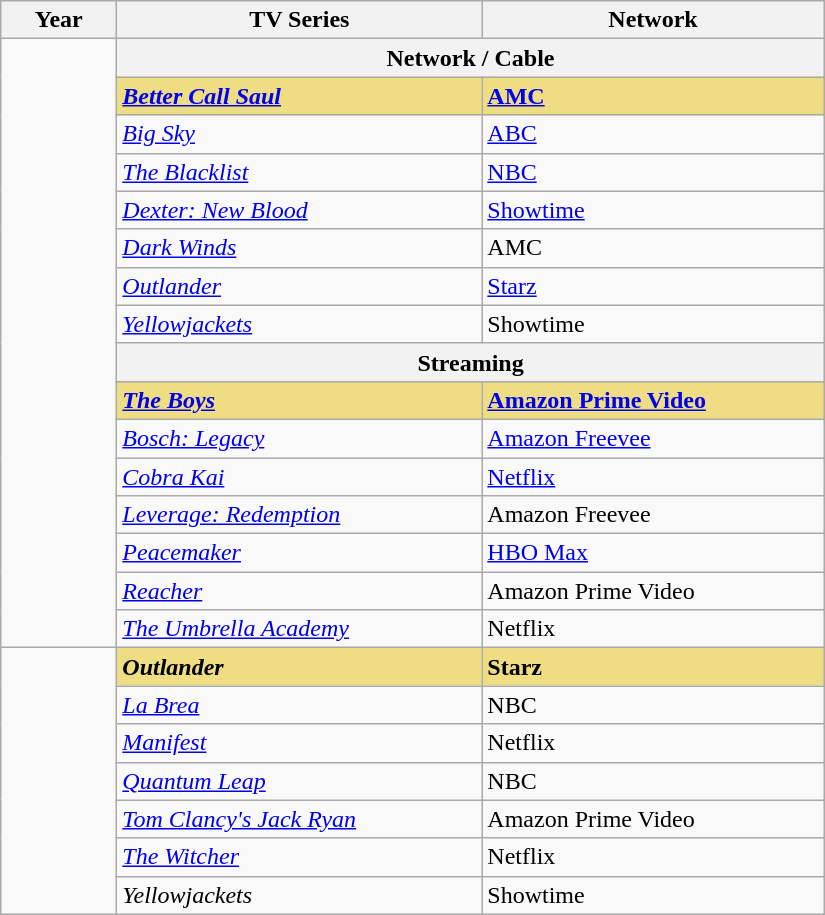<table class="wikitable" width="550px" border="1" cellpadding="5" cellspacing="0" align="centre">
<tr>
<th width="70px">Year</th>
<th>TV Series</th>
<th>Network</th>
</tr>
<tr>
<td rowspan="16"></td>
<th colspan="2">Network / Cable</th>
</tr>
<tr>
<td style="background:#EEDD82"><strong><em><a href='#'>Better Call Saul</a></em></strong></td>
<td style="background:#EEDD82"><strong><a href='#'>AMC</a></strong></td>
</tr>
<tr>
<td><em><a href='#'>Big Sky</a></em></td>
<td><a href='#'>ABC</a></td>
</tr>
<tr>
<td><em><a href='#'>The Blacklist</a></em></td>
<td><a href='#'>NBC</a></td>
</tr>
<tr>
<td><em><a href='#'>Dexter: New Blood</a></em></td>
<td><a href='#'>Showtime</a></td>
</tr>
<tr>
<td><em><a href='#'>Dark Winds</a></em></td>
<td>AMC</td>
</tr>
<tr>
<td><em><a href='#'>Outlander</a></em></td>
<td><a href='#'>Starz</a></td>
</tr>
<tr>
<td><em><a href='#'>Yellowjackets</a></em></td>
<td>Showtime</td>
</tr>
<tr>
<th colspan="2">Streaming</th>
</tr>
<tr>
<td style="background:#EEDD82"><strong><em><a href='#'>The Boys</a></em></strong></td>
<td style="background:#EEDD82"><strong><a href='#'>Amazon Prime Video</a></strong></td>
</tr>
<tr>
<td><em><a href='#'>Bosch: Legacy</a></em></td>
<td><a href='#'>Amazon Freevee</a></td>
</tr>
<tr>
<td><em><a href='#'>Cobra Kai</a></em></td>
<td><a href='#'>Netflix</a></td>
</tr>
<tr>
<td><em><a href='#'>Leverage: Redemption</a></em></td>
<td>Amazon Freevee</td>
</tr>
<tr>
<td><em><a href='#'>Peacemaker</a></em></td>
<td><a href='#'>HBO Max</a></td>
</tr>
<tr>
<td><em><a href='#'>Reacher</a></em></td>
<td>Amazon Prime Video</td>
</tr>
<tr>
<td><em><a href='#'>The Umbrella Academy</a></em></td>
<td>Netflix</td>
</tr>
<tr>
<td rowspan="7"></td>
<td style="background:#EEDD82"><strong><em>Outlander</em></strong></td>
<td style="background:#EEDD82"><strong>Starz</strong></td>
</tr>
<tr>
<td><em><a href='#'>La Brea</a></em></td>
<td>NBC</td>
</tr>
<tr>
<td><em><a href='#'>Manifest</a></em></td>
<td>Netflix</td>
</tr>
<tr>
<td><em><a href='#'>Quantum Leap</a></em></td>
<td>NBC</td>
</tr>
<tr>
<td><em><a href='#'>Tom Clancy's Jack Ryan</a></em></td>
<td>Amazon Prime Video</td>
</tr>
<tr>
<td><em><a href='#'>The Witcher</a></em></td>
<td>Netflix</td>
</tr>
<tr>
<td><em>Yellowjackets</em></td>
<td>Showtime</td>
</tr>
</table>
